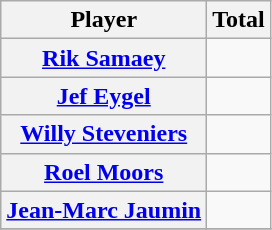<table class="sortable wikitable plainrowheaders">
<tr>
<th scope="col">Player</th>
<th scope="col">Total</th>
</tr>
<tr>
<th scope="row"><a href='#'>Rik Samaey</a></th>
<td style="text-align:center;"></td>
</tr>
<tr>
<th scope="row"><a href='#'>Jef Eygel</a></th>
<td style="text-align:center;"></td>
</tr>
<tr>
<th scope="row"><a href='#'>Willy Steveniers</a></th>
<td style="text-align:center;"></td>
</tr>
<tr>
<th scope="row"><a href='#'>Roel Moors</a></th>
<td style="text-align:center;"></td>
</tr>
<tr>
<th scope="row"><a href='#'>Jean-Marc Jaumin</a></th>
<td style="text-align:center;"></td>
</tr>
<tr>
</tr>
</table>
